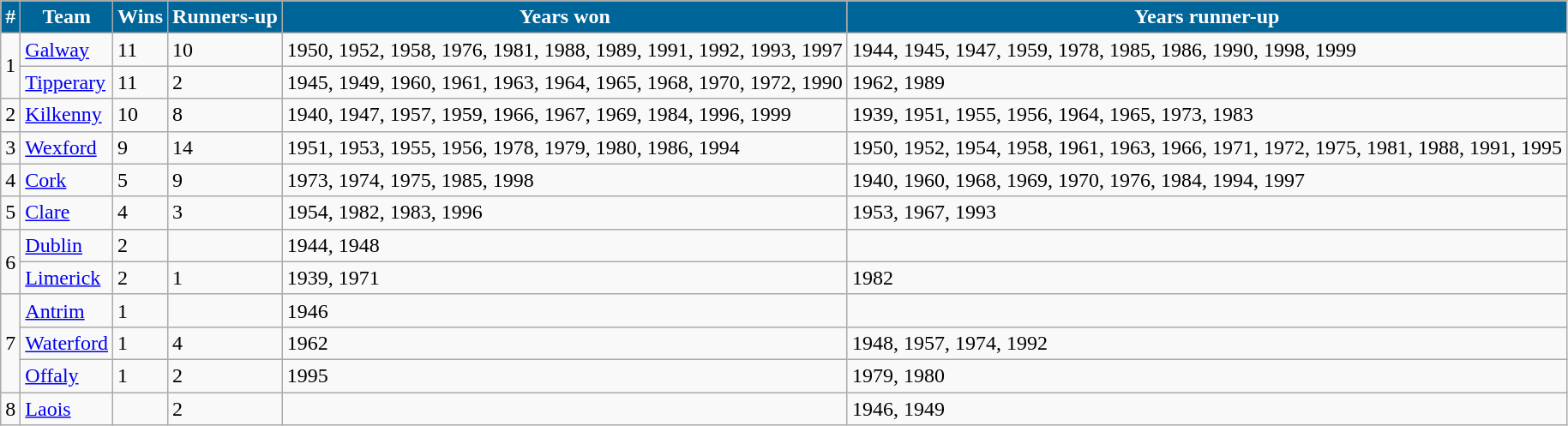<table class="wikitable">
<tr>
<th style="background:#069; color:white;">#</th>
<th style="background:#069; color:white;">Team</th>
<th style="background:#069; color:white;">Wins</th>
<th style="background:#069; color:white;">Runners-up</th>
<th style="background:#069; color:white;">Years won</th>
<th style="background:#069; color:white;">Years runner-up</th>
</tr>
<tr>
<td rowspan=2>1</td>
<td><a href='#'>Galway</a></td>
<td>11</td>
<td>10</td>
<td>1950, 1952, 1958, 1976, 1981, 1988, 1989, 1991, 1992, 1993, 1997</td>
<td>1944, 1945, 1947, 1959, 1978, 1985, 1986, 1990, 1998, 1999</td>
</tr>
<tr>
<td><a href='#'>Tipperary</a></td>
<td>11</td>
<td>2</td>
<td>1945, 1949, 1960, 1961, 1963, 1964, 1965, 1968, 1970, 1972, 1990</td>
<td>1962, 1989</td>
</tr>
<tr>
<td>2</td>
<td><a href='#'>Kilkenny</a></td>
<td>10</td>
<td>8</td>
<td>1940, 1947, 1957, 1959, 1966, 1967, 1969, 1984, 1996, 1999</td>
<td>1939, 1951, 1955, 1956, 1964, 1965, 1973, 1983</td>
</tr>
<tr>
<td>3</td>
<td><a href='#'>Wexford</a></td>
<td>9</td>
<td>14</td>
<td>1951, 1953, 1955, 1956, 1978, 1979, 1980, 1986, 1994</td>
<td>1950, 1952, 1954, 1958, 1961, 1963, 1966, 1971, 1972, 1975, 1981, 1988, 1991, 1995</td>
</tr>
<tr>
<td>4</td>
<td><a href='#'>Cork</a></td>
<td>5</td>
<td>9</td>
<td>1973, 1974, 1975, 1985, 1998</td>
<td>1940, 1960, 1968, 1969, 1970, 1976, 1984, 1994, 1997</td>
</tr>
<tr>
<td>5</td>
<td><a href='#'>Clare</a></td>
<td>4</td>
<td>3</td>
<td>1954, 1982, 1983, 1996</td>
<td>1953, 1967, 1993</td>
</tr>
<tr>
<td rowspan=2>6</td>
<td><a href='#'>Dublin</a></td>
<td>2</td>
<td></td>
<td>1944, 1948</td>
<td></td>
</tr>
<tr>
<td><a href='#'>Limerick</a></td>
<td>2</td>
<td>1</td>
<td>1939, 1971</td>
<td>1982</td>
</tr>
<tr>
<td rowspan=3>7</td>
<td><a href='#'>Antrim</a></td>
<td>1</td>
<td></td>
<td>1946</td>
<td></td>
</tr>
<tr>
<td><a href='#'>Waterford</a></td>
<td>1</td>
<td>4</td>
<td>1962</td>
<td>1948, 1957, 1974, 1992</td>
</tr>
<tr>
<td><a href='#'>Offaly</a></td>
<td>1</td>
<td>2</td>
<td>1995</td>
<td>1979, 1980</td>
</tr>
<tr>
<td>8</td>
<td><a href='#'>Laois</a></td>
<td></td>
<td>2</td>
<td></td>
<td>1946, 1949</td>
</tr>
</table>
